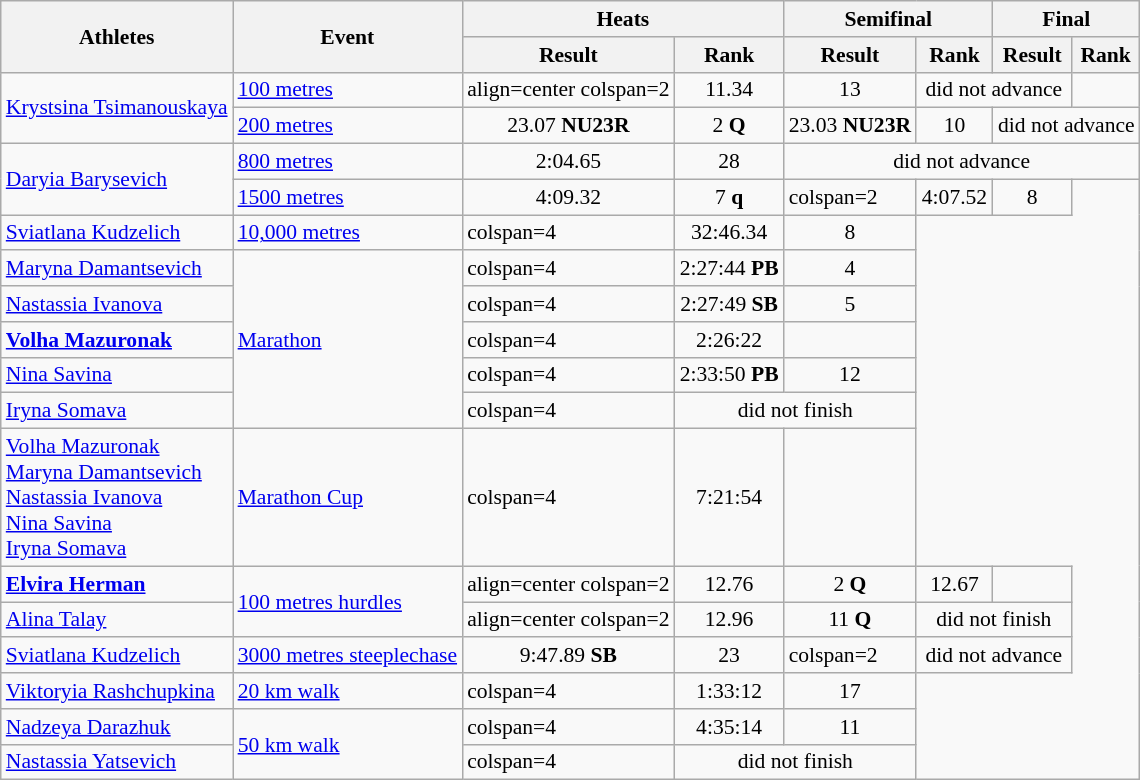<table class="wikitable" border="1" style="font-size:90%">
<tr>
<th rowspan="2">Athletes</th>
<th rowspan="2">Event</th>
<th colspan="2">Heats</th>
<th colspan="2">Semifinal</th>
<th colspan="2">Final</th>
</tr>
<tr>
<th>Result</th>
<th>Rank</th>
<th>Result</th>
<th>Rank</th>
<th>Result</th>
<th>Rank</th>
</tr>
<tr>
<td rowspan=2><a href='#'>Krystsina Tsimanouskaya</a></td>
<td><a href='#'>100 metres</a></td>
<td>align=center colspan=2 </td>
<td align=center>11.34</td>
<td align=center>13</td>
<td align=center colspan=2>did not advance</td>
</tr>
<tr>
<td><a href='#'>200 metres</a></td>
<td align=center>23.07 <strong>NU23R</strong></td>
<td align=center>2 <strong>Q</strong></td>
<td align=center>23.03 <strong>NU23R</strong></td>
<td align=center>10</td>
<td align=center colspan=2>did not advance</td>
</tr>
<tr>
<td rowspan=2><a href='#'>Daryia Barysevich</a></td>
<td><a href='#'>800 metres</a></td>
<td align=center>2:04.65</td>
<td align=center>28</td>
<td align=center colspan=4>did not advance</td>
</tr>
<tr>
<td><a href='#'>1500 metres</a></td>
<td align=center>4:09.32</td>
<td align=center>7 <strong>q</strong></td>
<td>colspan=2</td>
<td align=center>4:07.52</td>
<td align=center>8</td>
</tr>
<tr>
<td><a href='#'>Sviatlana Kudzelich</a></td>
<td><a href='#'>10,000 metres</a></td>
<td>colspan=4</td>
<td align=center>32:46.34</td>
<td align=center>8</td>
</tr>
<tr>
<td><a href='#'>Maryna Damantsevich</a></td>
<td rowspan=5><a href='#'>Marathon</a></td>
<td>colspan=4</td>
<td align=center>2:27:44 <strong>PB</strong></td>
<td align=center>4</td>
</tr>
<tr>
<td><a href='#'>Nastassia Ivanova</a></td>
<td>colspan=4</td>
<td align=center>2:27:49 <strong>SB</strong></td>
<td align=center>5</td>
</tr>
<tr>
<td><strong><a href='#'>Volha Mazuronak</a></strong></td>
<td>colspan=4</td>
<td align=center>2:26:22</td>
<td align=center></td>
</tr>
<tr>
<td><a href='#'>Nina Savina</a></td>
<td>colspan=4</td>
<td align=center>2:33:50 <strong>PB</strong></td>
<td align=center>12</td>
</tr>
<tr>
<td><a href='#'>Iryna Somava</a></td>
<td>colspan=4</td>
<td align=center colspan=2>did not finish</td>
</tr>
<tr>
<td><a href='#'>Volha Mazuronak</a><br><a href='#'>Maryna Damantsevich</a><br><a href='#'>Nastassia Ivanova</a><br><a href='#'>Nina Savina</a><br><a href='#'>Iryna Somava</a></td>
<td><a href='#'>Marathon Cup</a></td>
<td>colspan=4</td>
<td align=center>7:21:54</td>
<td align=center></td>
</tr>
<tr>
<td><strong><a href='#'>Elvira Herman</a></strong></td>
<td rowspan=2><a href='#'>100 metres hurdles</a></td>
<td>align=center colspan=2</td>
<td align=center>12.76</td>
<td align=center>2 <strong>Q</strong></td>
<td align=center>12.67</td>
<td align=center></td>
</tr>
<tr>
<td><a href='#'>Alina Talay</a></td>
<td>align=center colspan=2</td>
<td align=center>12.96</td>
<td align=center>11 <strong>Q</strong></td>
<td align=center colspan=2>did not finish</td>
</tr>
<tr>
<td><a href='#'>Sviatlana Kudzelich</a></td>
<td><a href='#'>3000 metres steeplechase</a></td>
<td align=center>9:47.89 <strong>SB</strong></td>
<td align=center>23</td>
<td>colspan=2</td>
<td align=center colspan=2>did not advance</td>
</tr>
<tr>
<td><a href='#'>Viktoryia Rashchupkina</a></td>
<td><a href='#'>20 km walk</a></td>
<td>colspan=4</td>
<td align=center>1:33:12</td>
<td align=center>17</td>
</tr>
<tr>
<td><a href='#'>Nadzeya Darazhuk</a></td>
<td rowspan=2><a href='#'>50 km walk</a></td>
<td>colspan=4</td>
<td align=center>4:35:14</td>
<td align=center>11</td>
</tr>
<tr>
<td><a href='#'>Nastassia Yatsevich</a></td>
<td>colspan=4</td>
<td align=center colspan=2>did not finish</td>
</tr>
</table>
